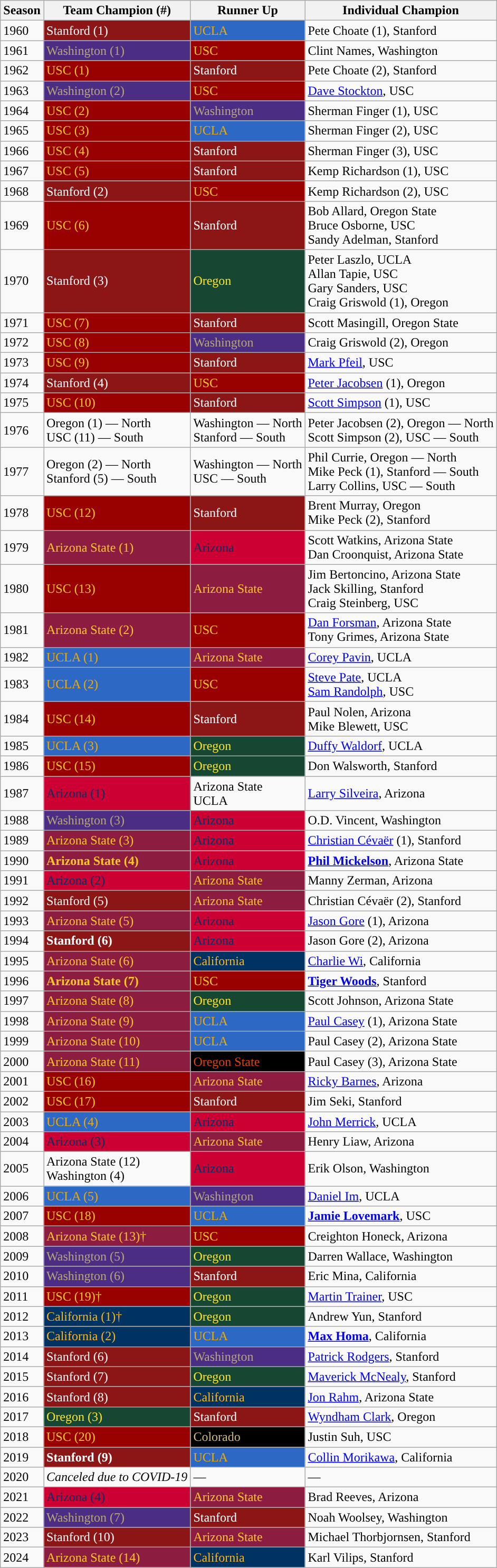<table class="wikitable">
<tr>
<th>Season</th>
<th>Team Champion (#)</th>
<th>Runner Up</th>
<th>Individual Champion</th>
</tr>
<tr>
<td>1960</td>
<td style="background:#8C1515; color:#FFFFFF;">Stanford (1)</td>
<td style="background:#2D68C4; color:#F2A900;">UCLA</td>
<td>Pete Choate (1), Stanford</td>
</tr>
<tr>
<td>1961</td>
<td style="background:#4B2E83; color:#B7A57A;">Washington (1)</td>
<td style="background:#990000; color:#FFC72C;">USC</td>
<td>Clint Names, Washington</td>
</tr>
<tr>
<td>1962</td>
<td style="background:#990000; color:#FFC72C;">USC (1)</td>
<td style="background:#8C1515; color:#FFFFFF;">Stanford</td>
<td>Pete Choate (2), Stanford</td>
</tr>
<tr>
<td>1963</td>
<td style="background:#4B2E83; color:#B7A57A;">Washington (2)</td>
<td style="background:#990000; color:#FFC72C;">USC</td>
<td><a href='#'>Dave Stockton</a>, USC</td>
</tr>
<tr>
<td>1964</td>
<td style="background:#990000; color:#FFC72C;">USC (2)</td>
<td style="background:#4B2E83; color:#B7A57A;">Washington</td>
<td>Sherman Finger (1), USC</td>
</tr>
<tr>
<td>1965</td>
<td style="background:#990000; color:#FFC72C;">USC (3)</td>
<td style="background:#2D68C4; color:#F2A900;">UCLA</td>
<td>Sherman Finger (2), USC</td>
</tr>
<tr>
<td>1966</td>
<td style="background:#990000; color:#FFC72C;">USC (4)</td>
<td style="background:#8C1515; color:#FFFFFF;">Stanford</td>
<td>Sherman Finger (3), USC</td>
</tr>
<tr>
<td>1967</td>
<td style="background:#990000; color:#FFC72C;">USC (5)</td>
<td style="background:#8C1515; color:#FFFFFF;">Stanford</td>
<td>Kemp Richardson (1), USC</td>
</tr>
<tr>
<td>1968</td>
<td style="background:#8C1515; color:#FFFFFF;">Stanford (2)</td>
<td style="background:#990000; color:#FFC72C;">USC</td>
<td>Kemp Richardson (2), USC</td>
</tr>
<tr>
<td>1969</td>
<td style="background:#990000; color:#FFC72C;">USC (6)</td>
<td style="background:#8C1515; color:#FFFFFF;">Stanford</td>
<td>Bob Allard, Oregon State<br>Bruce Osborne, USC<br>Sandy Adelman, Stanford</td>
</tr>
<tr>
<td>1970</td>
<td style="background:#8C1515; color:#FFFFFF;">Stanford (3)</td>
<td style="background:#154733; color:#FEE123;">Oregon</td>
<td>Peter Laszlo, UCLA<br>Allan Tapie, USC<br>Gary Sanders, USC<br>Craig Griswold (1), Oregon</td>
</tr>
<tr>
<td>1971</td>
<td style="background:#990000; color:#FFC72C;">USC (7)</td>
<td style="background:#8C1515; color:#FFFFFF;">Stanford</td>
<td>Scott Masingill, Oregon State</td>
</tr>
<tr>
<td>1972</td>
<td style="background:#990000; color:#FFC72C;">USC (8)</td>
<td style="background:#4B2E83; color:#B7A57A;">Washington</td>
<td>Craig Griswold (2), Oregon</td>
</tr>
<tr>
<td>1973</td>
<td style="background:#990000; color:#FFC72C;">USC (9)</td>
<td style="background:#8C1515; color:#FFFFFF;">Stanford</td>
<td><a href='#'>Mark Pfeil</a>, USC</td>
</tr>
<tr>
<td>1974</td>
<td style="background:#8C1515; color:#FFFFFF;">Stanford (4)</td>
<td style="background:#990000; color:#FFC72C;">USC</td>
<td><a href='#'>Peter Jacobsen</a> (1), Oregon</td>
</tr>
<tr>
<td>1975</td>
<td style="background:#990000; color:#FFC72C;">USC (10)</td>
<td style="background:#8C1515; color:#FFFFFF;">Stanford</td>
<td><a href='#'>Scott Simpson</a> (1), USC</td>
</tr>
<tr>
<td>1976</td>
<td>Oregon (1) ― North<br>USC (11) ― South</td>
<td>Washington ― North<br>Stanford ― South</td>
<td>Peter Jacobsen (2), Oregon ― North<br>Scott Simpson (2), USC ― South</td>
</tr>
<tr>
<td>1977</td>
<td>Oregon (2) ― North<br>Stanford (5) ― South</td>
<td>Washington ― North<br>USC ― South</td>
<td>Phil Currie, Oregon ― North<br>Mike Peck (1), Stanford  ― South<br>Larry Collins, USC ― South</td>
</tr>
<tr>
<td>1978</td>
<td style="background:#990000; color:#FFC72C;">USC (12)</td>
<td style="background:#8C1515; color:#FFFFFF;">Stanford</td>
<td>Brent Murray, Oregon<br>Mike Peck (2), Stanford</td>
</tr>
<tr>
<td>1979</td>
<td style="background:#8C1D40; color:#FFC627;">Arizona State (1)</td>
<td style="background:#CC0033; color:#003366;">Arizona</td>
<td>Scott Watkins, Arizona State<br>Dan Croonquist, Arizona State</td>
</tr>
<tr>
<td>1980</td>
<td style="background:#990000; color:#FFC72C;">USC (13)</td>
<td style="background:#8C1D40; color:#FFC627;">Arizona State</td>
<td>Jim Bertoncino, Arizona State<br>Jack Skilling, Stanford<br>Craig Steinberg, USC</td>
</tr>
<tr>
<td>1981</td>
<td style="background:#8C1D40; color:#FFC627;">Arizona State (2)</td>
<td style="background:#990000; color:#FFC72C;">USC</td>
<td><a href='#'>Dan Forsman</a>, Arizona State<br>Tony Grimes, Arizona State</td>
</tr>
<tr>
<td>1982</td>
<td style="background:#2D68C4; color:#F2A900;">UCLA (1)</td>
<td style="background:#8C1D40; color:#FFC627;">Arizona State</td>
<td><a href='#'>Corey Pavin</a>, UCLA</td>
</tr>
<tr>
<td>1983</td>
<td style="background:#2D68C4; color:#F2A900;">UCLA (2)</td>
<td style="background:#990000; color:#FFC72C;">USC</td>
<td><a href='#'>Steve Pate</a>, UCLA<br><a href='#'>Sam Randolph</a>, USC</td>
</tr>
<tr>
<td>1984</td>
<td style="background:#990000; color:#FFC72C;">USC (14)</td>
<td style="background:#8C1515; color:#FFFFFF;">Stanford</td>
<td>Paul Nolen, Arizona<br>Mike Blewett, USC</td>
</tr>
<tr>
<td>1985</td>
<td style="background:#2D68C4; color:#F2A900;">UCLA (3)</td>
<td style="background:#154733; color:#FEE123;">Oregon</td>
<td><a href='#'>Duffy Waldorf</a>, UCLA</td>
</tr>
<tr>
<td>1986</td>
<td style="background:#990000; color:#FFC72C;">USC (15)</td>
<td style="background:#154733; color:#FEE123;">Oregon</td>
<td>Don Walsworth, Stanford</td>
</tr>
<tr>
<td>1987</td>
<td style="background:#CC0033; color:#003366;">Arizona (1)</td>
<td>Arizona State<br>UCLA</td>
<td><a href='#'>Larry Silveira</a>, Arizona</td>
</tr>
<tr>
<td>1988</td>
<td style="background:#4B2E83; color:#B7A57A;">Washington (3)</td>
<td style="background:#CC0033; color:#003366;">Arizona</td>
<td>O.D. Vincent, Washington</td>
</tr>
<tr>
<td>1989</td>
<td style="background:#8C1D40; color:#FFC627;">Arizona State (3)</td>
<td style="background:#CC0033; color:#003366;">Arizona</td>
<td><a href='#'>Christian Cévaër</a> (1), Stanford</td>
</tr>
<tr>
<td>1990</td>
<td style="background:#8C1D40; color:#FFC627;"><strong>Arizona State (4)</strong></td>
<td style="background:#CC0033; color:#003366;">Arizona</td>
<td><strong><a href='#'>Phil Mickelson</a></strong>, Arizona State</td>
</tr>
<tr>
<td>1991</td>
<td style="background:#CC0033; color:#003366;">Arizona (2)</td>
<td style="background:#8C1D40; color:#FFC627;">Arizona State</td>
<td>Manny Zerman, Arizona</td>
</tr>
<tr>
<td>1992</td>
<td style="background:#8C1515; color:#FFFFFF;">Stanford (5)</td>
<td style="background:#8C1D40; color:#FFC627;">Arizona State</td>
<td>Christian Cévaër (2), Stanford</td>
</tr>
<tr>
<td>1993</td>
<td style="background:#8C1D40; color:#FFC627;">Arizona State (5)</td>
<td style="background:#CC0033; color:#003366;">Arizona</td>
<td><a href='#'>Jason Gore</a> (1), Arizona</td>
</tr>
<tr>
<td>1994</td>
<td style="background:#8C1515; color:#FFFFFF;"><strong>Stanford (6)</strong></td>
<td style="background:#CC0033; color:#003366;">Arizona</td>
<td>Jason Gore (2), Arizona</td>
</tr>
<tr>
<td>1995</td>
<td style="background:#8C1D40; color:#FFC627;">Arizona State (6)</td>
<td style="background:#003262; color:#FDB515;">California</td>
<td><a href='#'>Charlie Wi</a>, California</td>
</tr>
<tr>
<td>1996</td>
<td style="background:#8C1D40; color:#FFC627;"><strong>Arizona State (7)</strong></td>
<td style="background:#990000; color:#FFC72C;">USC</td>
<td><strong><a href='#'>Tiger Woods</a></strong>, Stanford</td>
</tr>
<tr>
<td>1997</td>
<td style="background:#8C1D40; color:#FFC627;">Arizona State (8)</td>
<td style="background:#154733; color:#FEE123;">Oregon</td>
<td>Scott Johnson, Arizona State</td>
</tr>
<tr>
<td>1998</td>
<td style="background:#8C1D40; color:#FFC627;">Arizona State (9)</td>
<td style="background:#2D68C4; color:#F2A900;">UCLA</td>
<td><a href='#'>Paul Casey</a> (1), Arizona State</td>
</tr>
<tr>
<td>1999</td>
<td style="background:#8C1D40; color:#FFC627;">Arizona State (10)</td>
<td style="background:#2D68C4; color:#F2A900;">UCLA</td>
<td>Paul Casey (2), Arizona State</td>
</tr>
<tr>
<td>2000</td>
<td style="background:#8C1D40; color:#FFC627;">Arizona State (11)</td>
<td style="background:#000000; color:#DC4405;">Oregon State</td>
<td>Paul Casey (3), Arizona State</td>
</tr>
<tr>
<td>2001</td>
<td style="background:#990000; color:#FFC72C;">USC (16)</td>
<td style="background:#8C1D40; color:#FFC627;">Arizona State</td>
<td><a href='#'>Ricky Barnes</a>, Arizona</td>
</tr>
<tr>
<td>2002</td>
<td style="background:#990000; color:#FFC72C;">USC (17)</td>
<td style="background:#8C1515; color:#FFFFFF;">Stanford</td>
<td>Jim Seki, Stanford</td>
</tr>
<tr>
<td>2003</td>
<td style="background:#2D68C4; color:#F2A900;">UCLA (4)</td>
<td style="background:#CC0033; color:#003366;">Arizona</td>
<td><a href='#'>John Merrick</a>, UCLA</td>
</tr>
<tr>
<td>2004</td>
<td style="background:#CC0033; color:#003366;">Arizona (3)</td>
<td style="background:#8C1D40; color:#FFC627;">Arizona State</td>
<td>Henry Liaw, Arizona</td>
</tr>
<tr>
<td>2005</td>
<td>Arizona State (12)<br>Washington (4)</td>
<td style="background:#CC0033; color:#003366;">Arizona</td>
<td>Erik Olson, Washington</td>
</tr>
<tr>
<td>2006</td>
<td style="background:#2D68C4; color:#F2A900;">UCLA (5)</td>
<td style="background:#4B2E83; color:#B7A57A;">Washington</td>
<td><a href='#'>Daniel Im</a>, UCLA</td>
</tr>
<tr>
<td>2007</td>
<td style="background:#990000; color:#FFC72C;">USC (18)</td>
<td style="background:#2D68C4; color:#F2A900;">UCLA</td>
<td><strong><a href='#'>Jamie Lovemark</a></strong>, USC</td>
</tr>
<tr>
<td>2008</td>
<td style="background:#8C1D40; color:#FFC627;">Arizona State (13)†</td>
<td style="background:#990000; color:#FFC72C;">USC</td>
<td>Creighton Honeck, Arizona</td>
</tr>
<tr>
<td>2009</td>
<td style="background:#4B2E83; color:#B7A57A;">Washington (5)</td>
<td style="background:#154733; color:#FEE123;">Oregon</td>
<td>Darren Wallace, Washington</td>
</tr>
<tr>
<td>2010</td>
<td style="background:#4B2E83; color:#B7A57A;">Washington (6)</td>
<td style="background:#8C1515; color:#FFFFFF;">Stanford</td>
<td>Eric Mina, California</td>
</tr>
<tr>
<td>2011</td>
<td style="background:#990000; color:#FFC72C;">USC (19)†</td>
<td style="background:#154733; color:#FEE123;">Oregon</td>
<td><a href='#'>Martin Trainer</a>, USC</td>
</tr>
<tr>
<td>2012</td>
<td style="background:#003262; color:#FDB515;">California (1)†</td>
<td style="background:#154733; color:#FEE123;">Oregon</td>
<td>Andrew Yun, Stanford</td>
</tr>
<tr>
<td>2013</td>
<td style="background:#003262; color:#FDB515;">California (2)</td>
<td style="background:#2D68C4; color:#F2A900;">UCLA</td>
<td><strong><a href='#'>Max Homa</a></strong>, California</td>
</tr>
<tr>
<td>2014</td>
<td style="background:#8C1515; color:#FFFFFF;">Stanford (6)</td>
<td style="background:#4B2E83; color:#B7A57A;">Washington</td>
<td><a href='#'>Patrick Rodgers</a>, Stanford</td>
</tr>
<tr>
<td>2015</td>
<td style="background:#8C1515; color:#FFFFFF;">Stanford (7)</td>
<td style="background:#154733; color:#FEE123;">Oregon</td>
<td><a href='#'>Maverick McNealy</a>, Stanford</td>
</tr>
<tr>
<td>2016</td>
<td style="background:#8C1515; color:#FFFFFF;">Stanford (8)</td>
<td style="background:#003262; color:#FDB515;">California</td>
<td><a href='#'>Jon Rahm</a>, Arizona State</td>
</tr>
<tr>
<td>2017</td>
<td style="background:#154733; color:#FEE123;">Oregon (3)</td>
<td style="background:#8C1515; color:#FFFFFF;">Stanford</td>
<td><a href='#'>Wyndham Clark</a>, Oregon</td>
</tr>
<tr>
<td>2018</td>
<td style="background:#990000; color:#FFC72C;">USC (20)</td>
<td style="background:#000000; color:#CFB87C;">Colorado</td>
<td>Justin Suh, USC</td>
</tr>
<tr>
<td>2019</td>
<td style="background:#8C1515; color:#FFFFFF;"><strong>Stanford (9)</strong></td>
<td style="background:#2D68C4; color:#F2A900;">UCLA</td>
<td><a href='#'>Collin Morikawa</a>, California</td>
</tr>
<tr>
<td>2020</td>
<td><em>Canceled due to COVID-19</em></td>
<td>―</td>
<td>―</td>
</tr>
<tr>
<td>2021</td>
<td style="background:#CC0033; color:#003366;">Arizona (4)</td>
<td style="background:#8C1D40; color:#FFC627;">Arizona State</td>
<td>Brad Reeves, Arizona</td>
</tr>
<tr>
<td>2022</td>
<td style="background:#4B2E83; color:#B7A57A;">Washington (7)</td>
<td style="background:#8C1515; color:#FFFFFF;">Stanford</td>
<td>Noah Woolsey, Washington</td>
</tr>
<tr>
<td>2023</td>
<td style="background:#8C1515; color:#FFFFFF;">Stanford (10)</td>
<td style="background:#8C1D40; color:#FFC627;">Arizona State</td>
<td>Michael Thorbjornsen, Stanford</td>
</tr>
<tr>
<td>2024</td>
<td style="background:#8C1D40; color:#FFC627;">Arizona State (14)</td>
<td style="background:#003262; color:#FDB515;">California</td>
<td>Karl Vilips, Stanford</td>
</tr>
</table>
